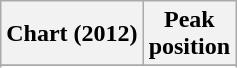<table class="wikitable sortable">
<tr>
<th>Chart (2012)</th>
<th>Peak<br>position</th>
</tr>
<tr>
</tr>
<tr>
</tr>
<tr>
</tr>
<tr>
</tr>
</table>
